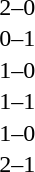<table cellspacing=1 width=70%>
<tr>
<th width=25%></th>
<th width=30%></th>
<th width=15%></th>
<th width=30%></th>
</tr>
<tr>
<td></td>
<td align=right></td>
<td align=center>2–0</td>
<td></td>
</tr>
<tr>
<td></td>
<td align=right></td>
<td align=center>0–1</td>
<td></td>
</tr>
<tr>
<td></td>
<td align=right></td>
<td align=center>1–0</td>
<td></td>
</tr>
<tr>
<td></td>
<td align=right></td>
<td align=center>1–1</td>
<td></td>
</tr>
<tr>
<td></td>
<td align=right></td>
<td align=center>1–0</td>
<td></td>
</tr>
<tr>
<td></td>
<td align=right></td>
<td align=center>2–1</td>
<td></td>
</tr>
</table>
